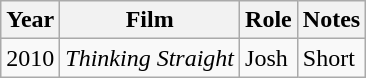<table class="wikitable sortable">
<tr>
<th>Year</th>
<th>Film</th>
<th>Role</th>
<th>Notes</th>
</tr>
<tr>
<td>2010</td>
<td><em>Thinking Straight</em></td>
<td>Josh</td>
<td>Short</td>
</tr>
</table>
